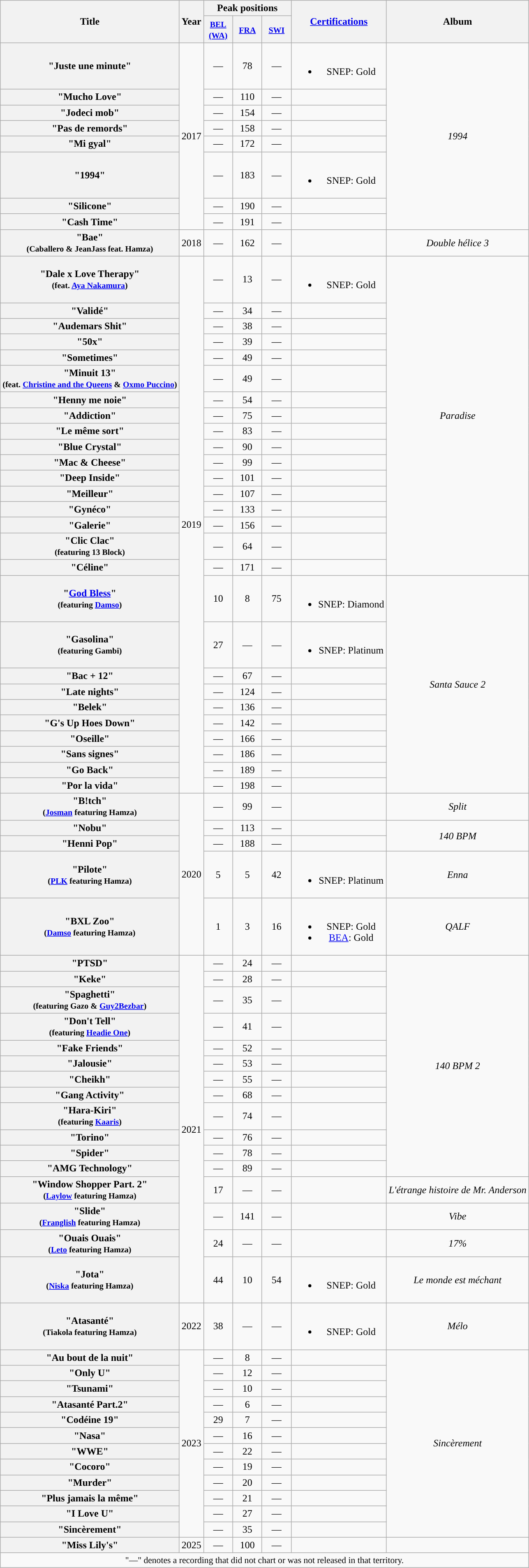<table class="wikitable plainrowheaders" style="text-align:center;">
<tr>
<th rowspan="2" style="text-align:center;">Title</th>
<th rowspan="2" style="text-align:center; width:10px;">Year</th>
<th style="text-align:center;" colspan="3">Peak positions</th>
<th align="center" rowspan="2"><a href='#'>Certifications</a></th>
<th rowspan="2" style="text-align:center;">Album</th>
</tr>
<tr>
<th width="40"><small><a href='#'>BEL<br>(WA)</a></small><br></th>
<th width="40"><small><a href='#'>FRA</a></small><br></th>
<th width="40"><small><a href='#'>SWI</a></small><br></th>
</tr>
<tr>
<th scope="row">"Juste une minute"</th>
<td style="text-align:center;" rowspan=8>2017</td>
<td style="text-align:center;">—</td>
<td style="text-align:center;">78</td>
<td>—</td>
<td><br><ul><li>SNEP: Gold</li></ul></td>
<td style="text-align:center;" rowspan=8><em>1994</em></td>
</tr>
<tr>
<th scope="row">"Mucho Love"</th>
<td style="text-align:center;">—</td>
<td style="text-align:center;">110</td>
<td>—</td>
<td></td>
</tr>
<tr>
<th scope="row">"Jodeci mob"</th>
<td style="text-align:center;">—</td>
<td style="text-align:center;">154</td>
<td>—</td>
<td></td>
</tr>
<tr>
<th scope="row">"Pas de remords"</th>
<td style="text-align:center;">—</td>
<td style="text-align:center;">158</td>
<td>—</td>
<td></td>
</tr>
<tr>
<th scope="row">"Mi gyal"</th>
<td style="text-align:center;">—</td>
<td style="text-align:center;">172</td>
<td>—</td>
<td></td>
</tr>
<tr>
<th scope="row">"1994"</th>
<td style="text-align:center;">—</td>
<td style="text-align:center;">183</td>
<td>—</td>
<td><br><ul><li>SNEP: Gold</li></ul></td>
</tr>
<tr>
<th scope="row">"Silicone"</th>
<td style="text-align:center;">—</td>
<td style="text-align:center;">190</td>
<td>—</td>
<td></td>
</tr>
<tr>
<th scope="row">"Cash Time"</th>
<td style="text-align:center;">—</td>
<td style="text-align:center;">191</td>
<td>—</td>
<td></td>
</tr>
<tr>
<th scope="row">"Bae"<br><small>(Caballero & JeanJass feat. Hamza)</small></th>
<td style="text-align:center;">2018</td>
<td style="text-align:center;">—</td>
<td style="text-align:center;">162</td>
<td style="text-align:center;">—</td>
<td></td>
<td style="text-align:center;"><em>Double hélice 3</em></td>
</tr>
<tr>
<th scope="row">"Dale x Love Therapy" <br><small>(feat. <a href='#'>Aya Nakamura</a>)</small></th>
<td style="text-align:center;" rowspan=27>2019</td>
<td style="text-align:center;">—</td>
<td style="text-align:center;">13</td>
<td>—</td>
<td><br><ul><li>SNEP: Gold</li></ul></td>
<td style="text-align:center;" rowspan=17><em>Paradise</em></td>
</tr>
<tr>
<th scope="row">"Validé"</th>
<td style="text-align:center;">—</td>
<td style="text-align:center;">34</td>
<td>—</td>
<td></td>
</tr>
<tr>
<th scope="row">"Audemars Shit"</th>
<td style="text-align:center;">—</td>
<td style="text-align:center;">38</td>
<td>—</td>
<td></td>
</tr>
<tr>
<th scope="row">"50x"</th>
<td style="text-align:center;">—</td>
<td style="text-align:center;">39</td>
<td>—</td>
<td></td>
</tr>
<tr>
<th scope="row">"Sometimes"</th>
<td style="text-align:center;">—</td>
<td style="text-align:center;">49</td>
<td>—</td>
<td></td>
</tr>
<tr>
<th scope="row">"Minuit 13" <br><small>(feat. <a href='#'>Christine and the Queens</a> & <a href='#'>Oxmo Puccino</a>)</small></th>
<td style="text-align:center;">—</td>
<td style="text-align:center;">49</td>
<td>—</td>
<td></td>
</tr>
<tr>
<th scope="row">"Henny me noie"</th>
<td style="text-align:center;">—</td>
<td style="text-align:center;">54</td>
<td>—</td>
<td></td>
</tr>
<tr>
<th scope="row">"Addiction"</th>
<td style="text-align:center;">—</td>
<td style="text-align:center;">75</td>
<td>—</td>
<td></td>
</tr>
<tr>
<th scope="row">"Le même sort"</th>
<td style="text-align:center;">—</td>
<td style="text-align:center;">83</td>
<td>—</td>
<td></td>
</tr>
<tr>
<th scope="row">"Blue Crystal"</th>
<td style="text-align:center;">—</td>
<td style="text-align:center;">90</td>
<td>—</td>
<td></td>
</tr>
<tr>
<th scope="row">"Mac & Cheese"</th>
<td style="text-align:center;">—</td>
<td style="text-align:center;">99</td>
<td>—</td>
<td></td>
</tr>
<tr>
<th scope="row">"Deep Inside"</th>
<td style="text-align:center;">—</td>
<td style="text-align:center;">101</td>
<td>—</td>
<td></td>
</tr>
<tr>
<th scope="row">"Meilleur"</th>
<td style="text-align:center;">—</td>
<td style="text-align:center;">107</td>
<td>—</td>
<td></td>
</tr>
<tr>
<th scope="row">"Gynéco"</th>
<td style="text-align:center;">—</td>
<td style="text-align:center;">133</td>
<td>—</td>
<td></td>
</tr>
<tr>
<th scope="row">"Galerie"</th>
<td style="text-align:center;">—</td>
<td style="text-align:center;">156</td>
<td>—</td>
<td></td>
</tr>
<tr>
<th scope="row">"Clic Clac"<br><small>(featuring 13 Block)</small></th>
<td style="text-align:center;">—</td>
<td style="text-align:center;">64<br></td>
<td>—</td>
<td></td>
</tr>
<tr>
<th scope="row">"Céline"</th>
<td style="text-align:center;">—</td>
<td style="text-align:center;">171<br></td>
<td>—</td>
<td></td>
</tr>
<tr>
<th scope="row">"<a href='#'>God Bless</a>"<br><small>(featuring <a href='#'>Damso</a>)</small></th>
<td style="text-align:center;">10</td>
<td style="text-align:center;">8</td>
<td style="text-align:center;">75</td>
<td><br><ul><li>SNEP: Diamond</li></ul></td>
<td rowspan=10><em>Santa Sauce 2</em></td>
</tr>
<tr>
<th scope="row">"Gasolina"<br><small>(featuring Gambi)</small></th>
<td style="text-align:center;">27</td>
<td style="text-align:center;">—</td>
<td>—</td>
<td><br><ul><li>SNEP: Platinum</li></ul></td>
</tr>
<tr>
<th scope="row">"Bac + 12"</th>
<td style="text-align:center;">—</td>
<td style="text-align:center;">67</td>
<td>—</td>
<td></td>
</tr>
<tr>
<th scope="row">"Late nights"</th>
<td style="text-align:center;">—</td>
<td style="text-align:center;">124</td>
<td>—</td>
<td></td>
</tr>
<tr>
<th scope="row">"Belek"</th>
<td style="text-align:center;">—</td>
<td style="text-align:center;">136</td>
<td>—</td>
<td></td>
</tr>
<tr>
<th scope="row">"G's Up Hoes Down"</th>
<td style="text-align:center;">—</td>
<td style="text-align:center;">142</td>
<td>—</td>
<td></td>
</tr>
<tr>
<th scope="row">"Oseille"</th>
<td style="text-align:center;">—</td>
<td style="text-align:center;">166</td>
<td>—</td>
<td></td>
</tr>
<tr>
<th scope="row">"Sans signes"</th>
<td style="text-align:center;">—</td>
<td style="text-align:center;">186</td>
<td>—</td>
<td></td>
</tr>
<tr>
<th scope="row">"Go Back"</th>
<td style="text-align:center;">—</td>
<td style="text-align:center;">189</td>
<td>—</td>
<td></td>
</tr>
<tr>
<th scope="row">"Por la vida"</th>
<td style="text-align:center;">—</td>
<td style="text-align:center;">198</td>
<td>—</td>
<td></td>
</tr>
<tr>
<th scope="row">"B!tch"<br><small>(<a href='#'>Josman</a> featuring Hamza)</small></th>
<td style="text-align:center;" rowspan=5>2020</td>
<td style="text-align:center;">—</td>
<td style="text-align:center;">99</td>
<td style="text-align:center;">—</td>
<td></td>
<td><em>Split</em></td>
</tr>
<tr>
<th scope="row">"Nobu"</th>
<td style="text-align:center;">—</td>
<td style="text-align:center;">113</td>
<td>—</td>
<td></td>
<td style="text-align:center;" rowspan=2><em>140 BPM</em></td>
</tr>
<tr>
<th scope="row">"Henni Pop"</th>
<td style="text-align:center;">—</td>
<td style="text-align:center;">188</td>
<td>—</td>
<td></td>
</tr>
<tr>
<th scope="row">"Pilote"<br><small>(<a href='#'>PLK</a> featuring Hamza)</small></th>
<td style="text-align:center;">5</td>
<td style="text-align:center;">5</td>
<td style="text-align:center;">42</td>
<td><br><ul><li>SNEP: Platinum</li></ul></td>
<td><em>Enna</em></td>
</tr>
<tr>
<th scope="row">"BXL Zoo"<br><small>(<a href='#'>Damso</a> featuring Hamza)</small></th>
<td style="text-align:center;">1</td>
<td style="text-align:center;">3</td>
<td style="text-align:center;">16</td>
<td><br><ul><li>SNEP: Gold</li><li><a href='#'>BEA</a>: Gold</li></ul></td>
<td style="text-align:center;"><em>QALF</em></td>
</tr>
<tr>
<th scope="row">"PTSD"</th>
<td style="text-align:center;" rowspan=16>2021</td>
<td style="text-align:center;">—</td>
<td style="text-align:center;">24</td>
<td>—</td>
<td></td>
<td style="text-align:center;" rowspan=12><em>140 BPM 2</em></td>
</tr>
<tr>
<th scope="row">"Keke"</th>
<td style="text-align:center;">—</td>
<td style="text-align:center;">28</td>
<td>—</td>
<td></td>
</tr>
<tr>
<th scope="row">"Spaghetti" <br><small>(featuring Gazo & <a href='#'>Guy2Bezbar</a>)</small></th>
<td style="text-align:center;">—</td>
<td style="text-align:center;">35</td>
<td>—</td>
<td></td>
</tr>
<tr>
<th scope="row">"Don't Tell"<br><small>(featuring <a href='#'>Headie One</a>)</small></th>
<td style="text-align:center;">—</td>
<td style="text-align:center;">41</td>
<td>—</td>
<td></td>
</tr>
<tr>
<th scope="row">"Fake Friends"</th>
<td style="text-align:center;">—</td>
<td style="text-align:center;">52</td>
<td>—</td>
<td></td>
</tr>
<tr>
<th scope="row">"Jalousie"</th>
<td style="text-align:center;">—</td>
<td style="text-align:center;">53</td>
<td>—</td>
<td></td>
</tr>
<tr>
<th scope="row">"Cheikh"</th>
<td style="text-align:center;">—</td>
<td style="text-align:center;">55</td>
<td>—</td>
<td></td>
</tr>
<tr>
<th scope="row">"Gang Activity"</th>
<td style="text-align:center;">—</td>
<td style="text-align:center;">68</td>
<td>—</td>
<td></td>
</tr>
<tr>
<th scope="row">"Hara-Kiri"<br><small>(featuring <a href='#'>Kaaris</a>)</small></th>
<td style="text-align:center;">—</td>
<td style="text-align:center;">74</td>
<td>—</td>
<td></td>
</tr>
<tr>
<th scope="row">"Torino"</th>
<td style="text-align:center;">—</td>
<td style="text-align:center;">76</td>
<td>—</td>
<td></td>
</tr>
<tr>
<th scope="row">"Spider"</th>
<td style="text-align:center;">—</td>
<td style="text-align:center;">78</td>
<td>—</td>
<td></td>
</tr>
<tr>
<th scope="row">"AMG Technology"</th>
<td style="text-align:center;">—</td>
<td style="text-align:center;">89</td>
<td>—</td>
<td></td>
</tr>
<tr>
<th scope="row">"Window Shopper Part. 2"<br><small>(<a href='#'>Laylow</a> featuring Hamza)</small></th>
<td style="text-align:center;">17</td>
<td style="text-align:center;">—</td>
<td style="text-align:center;">—</td>
<td></td>
<td style="text-align:center;"><em>L'étrange histoire de Mr. Anderson</em></td>
</tr>
<tr>
<th scope="row">"Slide"<br><small>(<a href='#'>Franglish</a> featuring Hamza)</small></th>
<td style="text-align:center;">—</td>
<td style="text-align:center;">141</td>
<td>—</td>
<td></td>
<td style="text-align:center;"><em>Vibe</em></td>
</tr>
<tr>
<th scope="row">"Ouais Ouais"<br><small>(<a href='#'>Leto</a> featuring Hamza)</small></th>
<td style="text-align:center;">24</td>
<td style="text-align:center;">—</td>
<td style="text-align:center;">—</td>
<td></td>
<td style="text-align:center;"><em>17%</em></td>
</tr>
<tr>
<th scope="row">"Jota"<br><small>(<a href='#'>Niska</a> featuring Hamza)</small></th>
<td style="text-align:center;">44</td>
<td style="text-align:center;">10</td>
<td style="text-align:center;">54</td>
<td><br><ul><li>SNEP: Gold</li></ul></td>
<td style="text-align:center;"><em>Le monde est méchant</em></td>
</tr>
<tr>
<th scope="row">"Atasanté"<br><small>(Tiakola featuring Hamza)</small></th>
<td>2022</td>
<td>38</td>
<td>—</td>
<td>—</td>
<td><br><ul><li>SNEP: Gold</li></ul></td>
<td><em>Mélo</em></td>
</tr>
<tr>
<th scope="row">"Au bout de la nuit"</th>
<td rowspan=12>2023</td>
<td>—</td>
<td>8</td>
<td>—</td>
<td></td>
<td rowspan=12><em>Sincèrement</em></td>
</tr>
<tr>
<th scope="row">"Only U"</th>
<td>—</td>
<td>12</td>
<td>—</td>
<td></td>
</tr>
<tr>
<th scope="row">"Tsunami"</th>
<td>—</td>
<td>10</td>
<td>—</td>
<td></td>
</tr>
<tr>
<th scope="row">"Atasanté Part.2"<br></th>
<td>—</td>
<td>6</td>
<td>—</td>
<td></td>
</tr>
<tr>
<th scope="row">"Codéine 19"</th>
<td>29</td>
<td>7</td>
<td>—</td>
<td></td>
</tr>
<tr>
<th scope="row">"Nasa"</th>
<td>—</td>
<td>16</td>
<td>—</td>
<td></td>
</tr>
<tr>
<th scope="row">"WWE"</th>
<td>—</td>
<td>22</td>
<td>—</td>
<td></td>
</tr>
<tr>
<th scope="row">"Cocoro"<br></th>
<td>—</td>
<td>19</td>
<td>—</td>
<td></td>
</tr>
<tr>
<th scope="row">"Murder"</th>
<td>—</td>
<td>20</td>
<td>—</td>
<td></td>
</tr>
<tr>
<th scope="row">"Plus jamais la même"</th>
<td>—</td>
<td>21</td>
<td>—</td>
<td></td>
</tr>
<tr>
<th scope="row">"I Love U"</th>
<td>—</td>
<td>27</td>
<td>—</td>
<td></td>
</tr>
<tr>
<th scope="row">"Sincèrement"</th>
<td>—</td>
<td>35</td>
<td>—</td>
<td></td>
</tr>
<tr>
<th scope="row">"Miss Lily's"<br></th>
<td>2025</td>
<td>—</td>
<td>100</td>
<td>—</td>
<td></td>
</tr>
<tr>
<td colspan="10" style="font-size:90%">"—" denotes a recording that did not chart or was not released in that territory.</td>
</tr>
</table>
